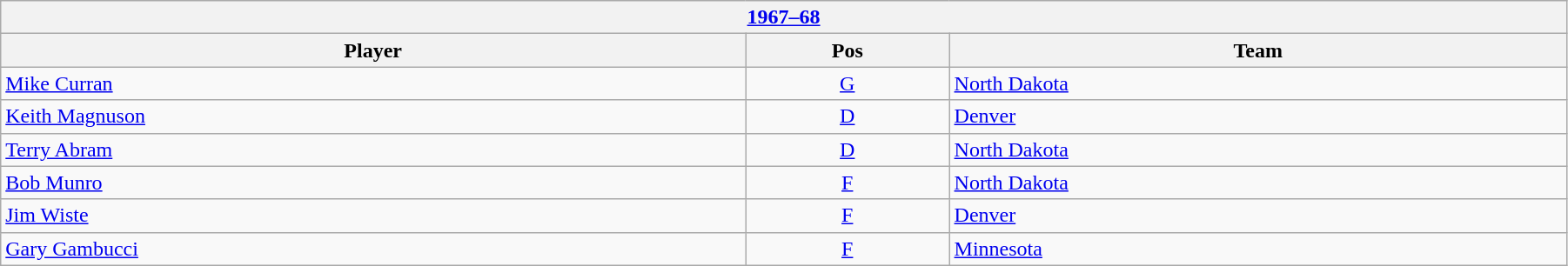<table class="wikitable" width=95%>
<tr>
<th colspan=3><a href='#'>1967–68</a></th>
</tr>
<tr>
<th>Player</th>
<th>Pos</th>
<th>Team</th>
</tr>
<tr>
<td><a href='#'>Mike Curran</a></td>
<td align=center><a href='#'>G</a></td>
<td><a href='#'>North Dakota</a></td>
</tr>
<tr>
<td><a href='#'>Keith Magnuson</a></td>
<td align=center><a href='#'>D</a></td>
<td><a href='#'>Denver</a></td>
</tr>
<tr>
<td><a href='#'>Terry Abram</a></td>
<td align=center><a href='#'>D</a></td>
<td><a href='#'>North Dakota</a></td>
</tr>
<tr>
<td><a href='#'>Bob Munro</a></td>
<td align=center><a href='#'>F</a></td>
<td><a href='#'>North Dakota</a></td>
</tr>
<tr>
<td><a href='#'>Jim Wiste</a></td>
<td align=center><a href='#'>F</a></td>
<td><a href='#'>Denver</a></td>
</tr>
<tr>
<td><a href='#'>Gary Gambucci</a></td>
<td align=center><a href='#'>F</a></td>
<td><a href='#'>Minnesota</a></td>
</tr>
</table>
